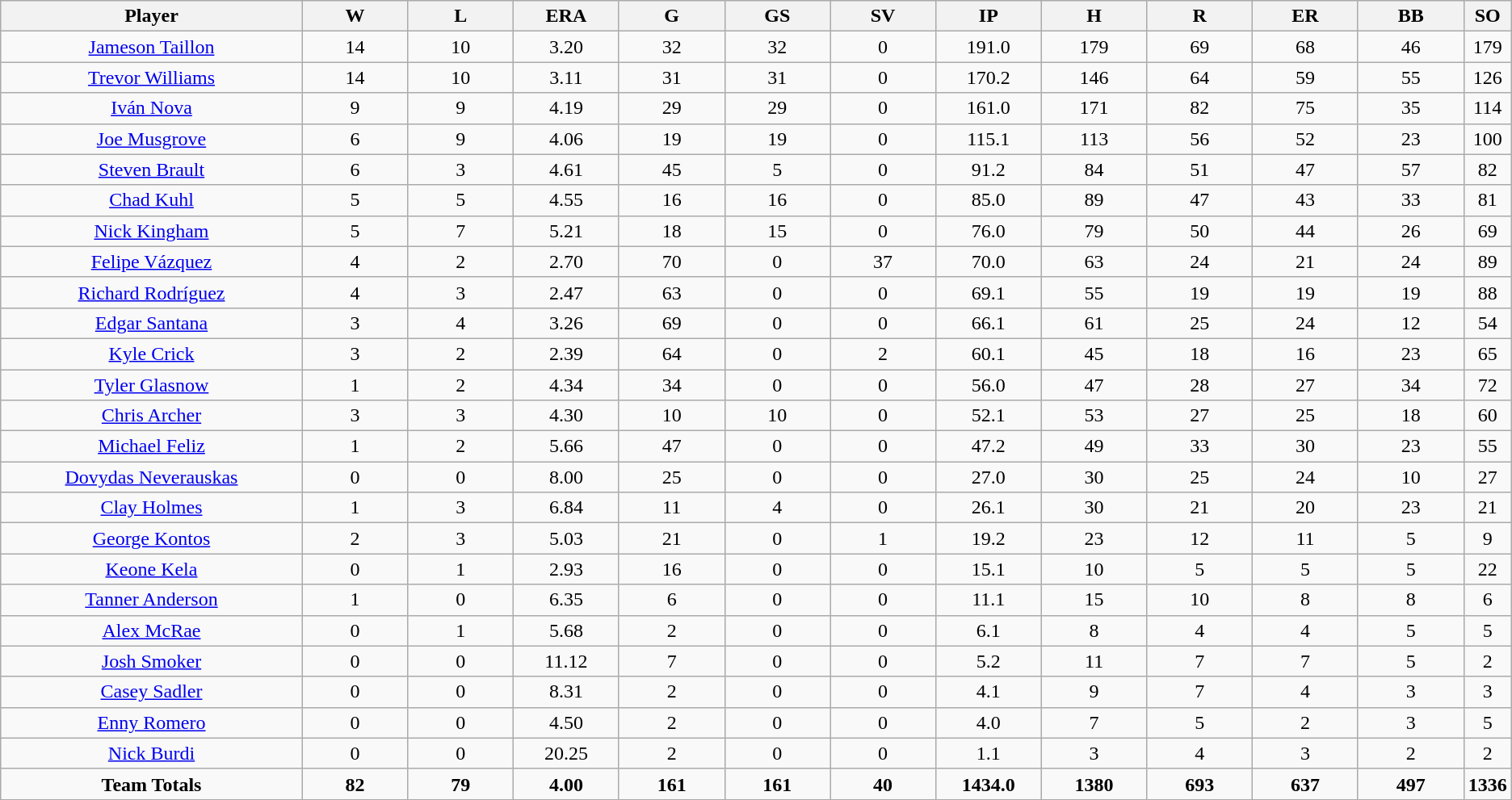<table class=wikitable style="text-align:center">
<tr>
<th bgcolor=#DDDDFF; width="20%">Player</th>
<th bgcolor=#DDDDFF; width="7%">W</th>
<th bgcolor=#DDDDFF; width="7%">L</th>
<th bgcolor=#DDDDFF; width="7%">ERA</th>
<th bgcolor=#DDDDFF; width="7%">G</th>
<th bgcolor=#DDDDFF; width="7%">GS</th>
<th bgcolor=#DDDDFF; width="7%">SV</th>
<th bgcolor=#DDDDFF; width="7%">IP</th>
<th bgcolor=#DDDDFF; width="7%">H</th>
<th bgcolor=#DDDDFF; width="7%">R</th>
<th bgcolor=#DDDDFF; width="7%">ER</th>
<th bgcolor=#DDDDFF; width="7%">BB</th>
<th bgcolor=#DDDDFF; width="7%">SO</th>
</tr>
<tr>
<td><a href='#'>Jameson Taillon</a></td>
<td>14</td>
<td>10</td>
<td>3.20</td>
<td>32</td>
<td>32</td>
<td>0</td>
<td>191.0</td>
<td>179</td>
<td>69</td>
<td>68</td>
<td>46</td>
<td>179</td>
</tr>
<tr>
<td><a href='#'>Trevor Williams</a></td>
<td>14</td>
<td>10</td>
<td>3.11</td>
<td>31</td>
<td>31</td>
<td>0</td>
<td>170.2</td>
<td>146</td>
<td>64</td>
<td>59</td>
<td>55</td>
<td>126</td>
</tr>
<tr>
<td><a href='#'>Iván Nova</a></td>
<td>9</td>
<td>9</td>
<td>4.19</td>
<td>29</td>
<td>29</td>
<td>0</td>
<td>161.0</td>
<td>171</td>
<td>82</td>
<td>75</td>
<td>35</td>
<td>114</td>
</tr>
<tr>
<td><a href='#'>Joe Musgrove</a></td>
<td>6</td>
<td>9</td>
<td>4.06</td>
<td>19</td>
<td>19</td>
<td>0</td>
<td>115.1</td>
<td>113</td>
<td>56</td>
<td>52</td>
<td>23</td>
<td>100</td>
</tr>
<tr>
<td><a href='#'>Steven Brault</a></td>
<td>6</td>
<td>3</td>
<td>4.61</td>
<td>45</td>
<td>5</td>
<td>0</td>
<td>91.2</td>
<td>84</td>
<td>51</td>
<td>47</td>
<td>57</td>
<td>82</td>
</tr>
<tr>
<td><a href='#'>Chad Kuhl</a></td>
<td>5</td>
<td>5</td>
<td>4.55</td>
<td>16</td>
<td>16</td>
<td>0</td>
<td>85.0</td>
<td>89</td>
<td>47</td>
<td>43</td>
<td>33</td>
<td>81</td>
</tr>
<tr>
<td><a href='#'>Nick Kingham</a></td>
<td>5</td>
<td>7</td>
<td>5.21</td>
<td>18</td>
<td>15</td>
<td>0</td>
<td>76.0</td>
<td>79</td>
<td>50</td>
<td>44</td>
<td>26</td>
<td>69</td>
</tr>
<tr>
<td><a href='#'>Felipe Vázquez</a></td>
<td>4</td>
<td>2</td>
<td>2.70</td>
<td>70</td>
<td>0</td>
<td>37</td>
<td>70.0</td>
<td>63</td>
<td>24</td>
<td>21</td>
<td>24</td>
<td>89</td>
</tr>
<tr>
<td><a href='#'>Richard Rodríguez</a></td>
<td>4</td>
<td>3</td>
<td>2.47</td>
<td>63</td>
<td>0</td>
<td>0</td>
<td>69.1</td>
<td>55</td>
<td>19</td>
<td>19</td>
<td>19</td>
<td>88</td>
</tr>
<tr>
<td><a href='#'>Edgar Santana</a></td>
<td>3</td>
<td>4</td>
<td>3.26</td>
<td>69</td>
<td>0</td>
<td>0</td>
<td>66.1</td>
<td>61</td>
<td>25</td>
<td>24</td>
<td>12</td>
<td>54</td>
</tr>
<tr>
<td><a href='#'>Kyle Crick</a></td>
<td>3</td>
<td>2</td>
<td>2.39</td>
<td>64</td>
<td>0</td>
<td>2</td>
<td>60.1</td>
<td>45</td>
<td>18</td>
<td>16</td>
<td>23</td>
<td>65</td>
</tr>
<tr>
<td><a href='#'>Tyler Glasnow</a></td>
<td>1</td>
<td>2</td>
<td>4.34</td>
<td>34</td>
<td>0</td>
<td>0</td>
<td>56.0</td>
<td>47</td>
<td>28</td>
<td>27</td>
<td>34</td>
<td>72</td>
</tr>
<tr>
<td><a href='#'>Chris Archer</a></td>
<td>3</td>
<td>3</td>
<td>4.30</td>
<td>10</td>
<td>10</td>
<td>0</td>
<td>52.1</td>
<td>53</td>
<td>27</td>
<td>25</td>
<td>18</td>
<td>60</td>
</tr>
<tr>
<td><a href='#'>Michael Feliz</a></td>
<td>1</td>
<td>2</td>
<td>5.66</td>
<td>47</td>
<td>0</td>
<td>0</td>
<td>47.2</td>
<td>49</td>
<td>33</td>
<td>30</td>
<td>23</td>
<td>55</td>
</tr>
<tr>
<td><a href='#'>Dovydas Neverauskas</a></td>
<td>0</td>
<td>0</td>
<td>8.00</td>
<td>25</td>
<td>0</td>
<td>0</td>
<td>27.0</td>
<td>30</td>
<td>25</td>
<td>24</td>
<td>10</td>
<td>27</td>
</tr>
<tr>
<td><a href='#'>Clay Holmes</a></td>
<td>1</td>
<td>3</td>
<td>6.84</td>
<td>11</td>
<td>4</td>
<td>0</td>
<td>26.1</td>
<td>30</td>
<td>21</td>
<td>20</td>
<td>23</td>
<td>21</td>
</tr>
<tr>
<td><a href='#'>George Kontos</a></td>
<td>2</td>
<td>3</td>
<td>5.03</td>
<td>21</td>
<td>0</td>
<td>1</td>
<td>19.2</td>
<td>23</td>
<td>12</td>
<td>11</td>
<td>5</td>
<td>9</td>
</tr>
<tr>
<td><a href='#'>Keone Kela</a></td>
<td>0</td>
<td>1</td>
<td>2.93</td>
<td>16</td>
<td>0</td>
<td>0</td>
<td>15.1</td>
<td>10</td>
<td>5</td>
<td>5</td>
<td>5</td>
<td>22</td>
</tr>
<tr>
<td><a href='#'>Tanner Anderson</a></td>
<td>1</td>
<td>0</td>
<td>6.35</td>
<td>6</td>
<td>0</td>
<td>0</td>
<td>11.1</td>
<td>15</td>
<td>10</td>
<td>8</td>
<td>8</td>
<td>6</td>
</tr>
<tr>
<td><a href='#'>Alex McRae</a></td>
<td>0</td>
<td>1</td>
<td>5.68</td>
<td>2</td>
<td>0</td>
<td>0</td>
<td>6.1</td>
<td>8</td>
<td>4</td>
<td>4</td>
<td>5</td>
<td>5</td>
</tr>
<tr>
<td><a href='#'>Josh Smoker</a></td>
<td>0</td>
<td>0</td>
<td>11.12</td>
<td>7</td>
<td>0</td>
<td>0</td>
<td>5.2</td>
<td>11</td>
<td>7</td>
<td>7</td>
<td>5</td>
<td>2</td>
</tr>
<tr>
<td><a href='#'>Casey Sadler</a></td>
<td>0</td>
<td>0</td>
<td>8.31</td>
<td>2</td>
<td>0</td>
<td>0</td>
<td>4.1</td>
<td>9</td>
<td>7</td>
<td>4</td>
<td>3</td>
<td>3</td>
</tr>
<tr>
<td><a href='#'>Enny Romero</a></td>
<td>0</td>
<td>0</td>
<td>4.50</td>
<td>2</td>
<td>0</td>
<td>0</td>
<td>4.0</td>
<td>7</td>
<td>5</td>
<td>2</td>
<td>3</td>
<td>5</td>
</tr>
<tr>
<td><a href='#'>Nick Burdi</a></td>
<td>0</td>
<td>0</td>
<td>20.25</td>
<td>2</td>
<td>0</td>
<td>0</td>
<td>1.1</td>
<td>3</td>
<td>4</td>
<td>3</td>
<td>2</td>
<td>2</td>
</tr>
<tr>
<td><strong>Team Totals</strong></td>
<td><strong>82</strong></td>
<td><strong>79</strong></td>
<td><strong>4.00</strong></td>
<td><strong>161</strong></td>
<td><strong>161</strong></td>
<td><strong>40</strong></td>
<td><strong>1434.0</strong></td>
<td><strong>1380</strong></td>
<td><strong>693</strong></td>
<td><strong>637</strong></td>
<td><strong>497</strong></td>
<td><strong>1336</strong></td>
</tr>
</table>
